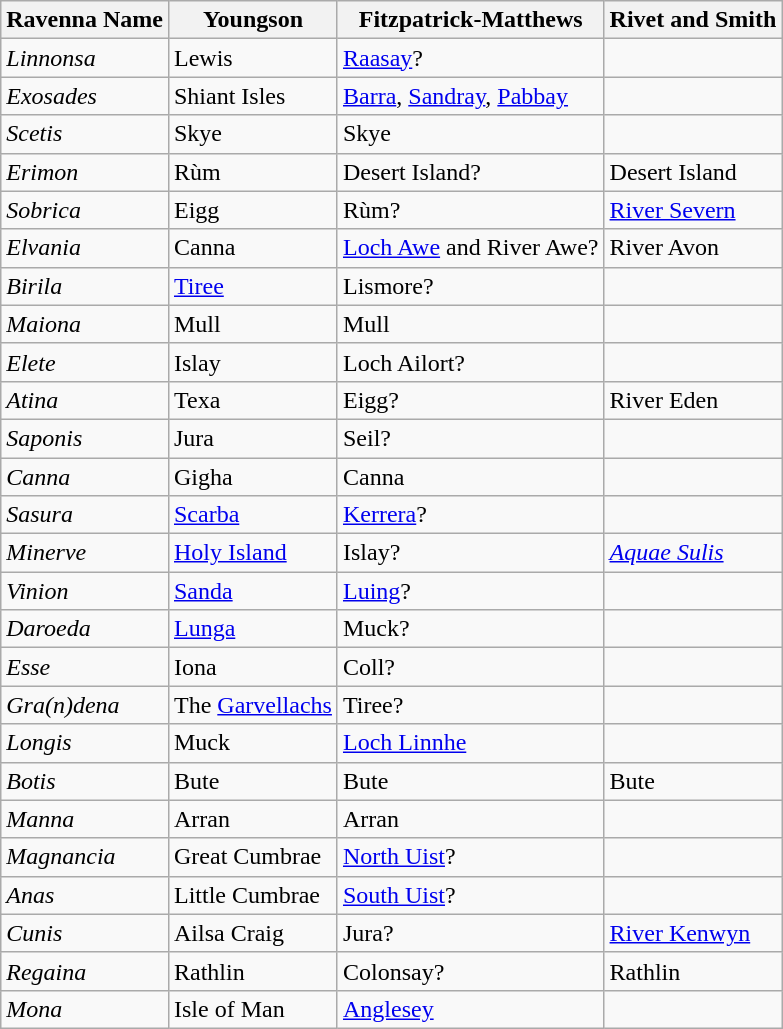<table class="wikitable sortable">
<tr>
<th>Ravenna Name</th>
<th>Youngson</th>
<th>Fitzpatrick-Matthews</th>
<th>Rivet and Smith</th>
</tr>
<tr>
<td><em>Linnonsa</em></td>
<td>Lewis</td>
<td><a href='#'>Raasay</a>?</td>
<td></td>
</tr>
<tr>
<td><em>Exosades</em></td>
<td>Shiant Isles</td>
<td><a href='#'>Barra</a>, <a href='#'>Sandray</a>, <a href='#'>Pabbay</a></td>
<td></td>
</tr>
<tr>
<td><em>Scetis</em></td>
<td>Skye</td>
<td>Skye</td>
<td></td>
</tr>
<tr>
<td><em>Erimon</em></td>
<td>Rùm</td>
<td>Desert Island?</td>
<td>Desert Island</td>
</tr>
<tr>
<td><em>Sobrica</em></td>
<td>Eigg</td>
<td>Rùm?</td>
<td><a href='#'>River Severn</a></td>
</tr>
<tr>
<td><em>Elvania</em></td>
<td>Canna</td>
<td><a href='#'>Loch Awe</a> and River Awe?</td>
<td>River Avon</td>
</tr>
<tr>
<td><em>Birila</em></td>
<td><a href='#'>Tiree</a></td>
<td>Lismore?</td>
<td></td>
</tr>
<tr>
<td><em>Maiona</em></td>
<td>Mull</td>
<td>Mull</td>
<td></td>
</tr>
<tr>
<td><em>Elete</em></td>
<td>Islay</td>
<td>Loch Ailort?</td>
<td></td>
</tr>
<tr>
<td><em>Atina</em></td>
<td>Texa</td>
<td>Eigg?</td>
<td>River Eden</td>
</tr>
<tr>
<td><em>Saponis</em></td>
<td>Jura</td>
<td>Seil?</td>
<td></td>
</tr>
<tr>
<td><em>Canna</em></td>
<td>Gigha</td>
<td>Canna</td>
<td></td>
</tr>
<tr>
<td><em>Sasura</em></td>
<td><a href='#'>Scarba</a></td>
<td><a href='#'>Kerrera</a>?</td>
<td></td>
</tr>
<tr>
<td><em>Minerve</em></td>
<td><a href='#'>Holy Island</a></td>
<td>Islay?</td>
<td><em><a href='#'>Aquae Sulis</a></em></td>
</tr>
<tr>
<td><em>Vinion</em></td>
<td><a href='#'>Sanda</a></td>
<td><a href='#'>Luing</a>?</td>
<td></td>
</tr>
<tr>
<td><em>Daroeda</em></td>
<td><a href='#'>Lunga</a></td>
<td>Muck?</td>
<td></td>
</tr>
<tr>
<td><em>Esse</em></td>
<td>Iona</td>
<td>Coll?</td>
<td></td>
</tr>
<tr>
<td><em>Gra(n)dena</em></td>
<td>The <a href='#'>Garvellachs</a></td>
<td>Tiree?</td>
<td></td>
</tr>
<tr>
<td><em>Longis</em></td>
<td>Muck</td>
<td><a href='#'>Loch Linnhe</a></td>
<td></td>
</tr>
<tr>
<td><em>Botis</em></td>
<td>Bute</td>
<td>Bute</td>
<td>Bute</td>
</tr>
<tr>
<td><em>Manna</em></td>
<td>Arran</td>
<td>Arran</td>
<td></td>
</tr>
<tr>
<td><em>Magnancia</em></td>
<td>Great Cumbrae</td>
<td><a href='#'>North Uist</a>?</td>
<td></td>
</tr>
<tr>
<td><em>Anas</em></td>
<td>Little Cumbrae</td>
<td><a href='#'>South Uist</a>?</td>
<td></td>
</tr>
<tr>
<td><em>Cunis</em></td>
<td>Ailsa Craig</td>
<td>Jura?</td>
<td><a href='#'>River Kenwyn</a></td>
</tr>
<tr>
<td><em>Regaina</em></td>
<td>Rathlin</td>
<td>Colonsay?</td>
<td>Rathlin</td>
</tr>
<tr>
<td><em>Mona</em></td>
<td>Isle of Man</td>
<td><a href='#'>Anglesey</a></td>
<td></td>
</tr>
</table>
